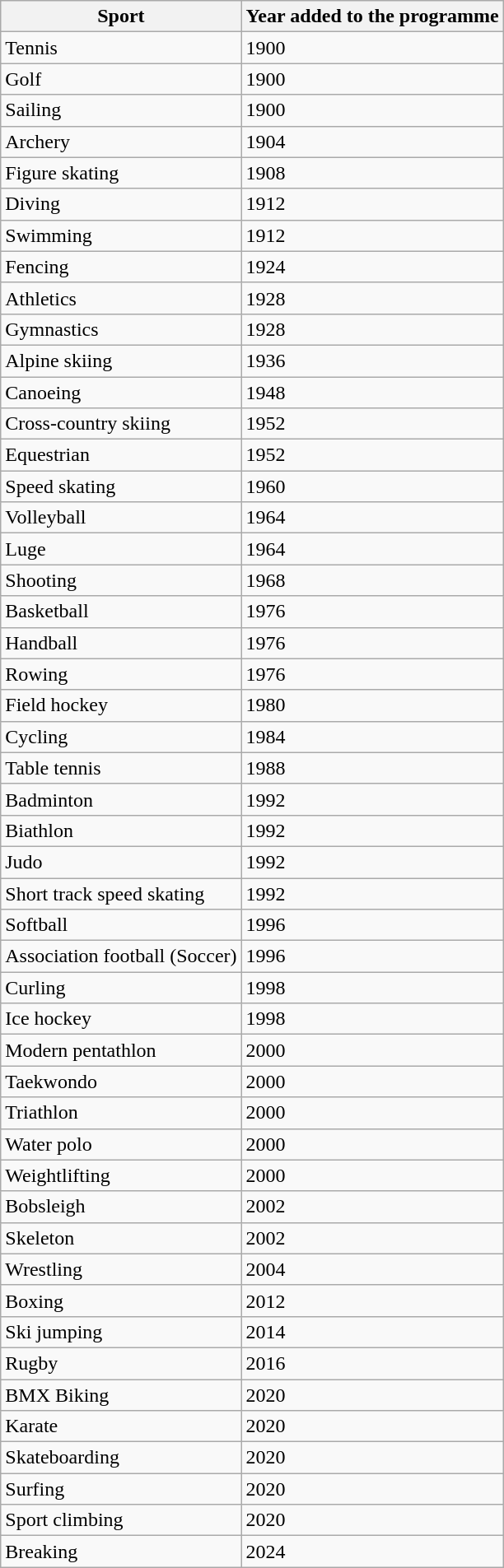<table class="wikitable">
<tr>
<th>Sport</th>
<th>Year added to the programme</th>
</tr>
<tr>
<td>Tennis</td>
<td>1900</td>
</tr>
<tr>
<td>Golf</td>
<td>1900</td>
</tr>
<tr>
<td>Sailing</td>
<td>1900</td>
</tr>
<tr>
<td>Archery</td>
<td>1904</td>
</tr>
<tr>
<td>Figure skating</td>
<td>1908</td>
</tr>
<tr>
<td>Diving</td>
<td>1912</td>
</tr>
<tr>
<td>Swimming</td>
<td>1912</td>
</tr>
<tr>
<td>Fencing</td>
<td>1924</td>
</tr>
<tr>
<td>Athletics</td>
<td>1928</td>
</tr>
<tr>
<td>Gymnastics</td>
<td>1928</td>
</tr>
<tr>
<td>Alpine skiing</td>
<td>1936</td>
</tr>
<tr>
<td>Canoeing</td>
<td>1948</td>
</tr>
<tr>
<td>Cross-country skiing</td>
<td>1952</td>
</tr>
<tr>
<td>Equestrian</td>
<td>1952</td>
</tr>
<tr>
<td>Speed skating</td>
<td>1960</td>
</tr>
<tr>
<td>Volleyball</td>
<td>1964</td>
</tr>
<tr>
<td>Luge</td>
<td>1964</td>
</tr>
<tr>
<td>Shooting</td>
<td>1968</td>
</tr>
<tr>
<td>Basketball</td>
<td>1976</td>
</tr>
<tr>
<td>Handball</td>
<td>1976</td>
</tr>
<tr>
<td>Rowing</td>
<td>1976</td>
</tr>
<tr>
<td>Field hockey</td>
<td>1980</td>
</tr>
<tr>
<td>Cycling</td>
<td>1984</td>
</tr>
<tr>
<td>Table tennis</td>
<td>1988</td>
</tr>
<tr>
<td>Badminton</td>
<td>1992</td>
</tr>
<tr>
<td>Biathlon</td>
<td>1992</td>
</tr>
<tr>
<td>Judo</td>
<td>1992</td>
</tr>
<tr>
<td>Short track speed skating</td>
<td>1992</td>
</tr>
<tr>
<td>Softball</td>
<td>1996</td>
</tr>
<tr>
<td>Association football (Soccer)</td>
<td>1996</td>
</tr>
<tr>
<td>Curling</td>
<td>1998</td>
</tr>
<tr>
<td>Ice hockey</td>
<td>1998</td>
</tr>
<tr>
<td>Modern pentathlon</td>
<td>2000</td>
</tr>
<tr>
<td>Taekwondo</td>
<td>2000</td>
</tr>
<tr>
<td>Triathlon</td>
<td>2000</td>
</tr>
<tr>
<td>Water polo</td>
<td>2000</td>
</tr>
<tr>
<td>Weightlifting</td>
<td>2000</td>
</tr>
<tr>
<td>Bobsleigh</td>
<td>2002</td>
</tr>
<tr>
<td>Skeleton</td>
<td>2002</td>
</tr>
<tr>
<td>Wrestling</td>
<td>2004</td>
</tr>
<tr>
<td>Boxing</td>
<td>2012</td>
</tr>
<tr>
<td>Ski jumping</td>
<td>2014</td>
</tr>
<tr>
<td>Rugby</td>
<td>2016</td>
</tr>
<tr>
<td>BMX Biking</td>
<td>2020</td>
</tr>
<tr>
<td>Karate</td>
<td>2020</td>
</tr>
<tr>
<td>Skateboarding</td>
<td>2020</td>
</tr>
<tr>
<td>Surfing</td>
<td>2020</td>
</tr>
<tr>
<td>Sport climbing</td>
<td>2020</td>
</tr>
<tr>
<td>Breaking</td>
<td>2024</td>
</tr>
</table>
